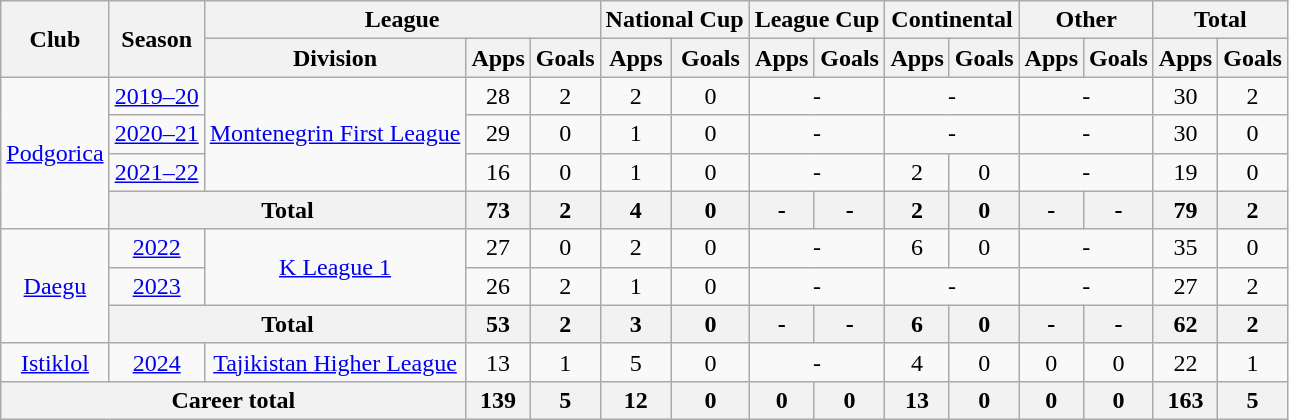<table class="wikitable" style="text-align: center;">
<tr>
<th rowspan="2">Club</th>
<th rowspan="2">Season</th>
<th colspan="3">League</th>
<th colspan="2">National Cup</th>
<th colspan="2">League Cup</th>
<th colspan="2">Continental</th>
<th colspan="2">Other</th>
<th colspan="2">Total</th>
</tr>
<tr>
<th>Division</th>
<th>Apps</th>
<th>Goals</th>
<th>Apps</th>
<th>Goals</th>
<th>Apps</th>
<th>Goals</th>
<th>Apps</th>
<th>Goals</th>
<th>Apps</th>
<th>Goals</th>
<th>Apps</th>
<th>Goals</th>
</tr>
<tr>
<td rowspan="4" valign="center"><a href='#'>Podgorica</a></td>
<td><a href='#'>2019–20</a></td>
<td rowspan="3" valign="center"><a href='#'>Montenegrin First League</a></td>
<td>28</td>
<td>2</td>
<td>2</td>
<td>0</td>
<td colspan="2">-</td>
<td colspan="2">-</td>
<td colspan="2">-</td>
<td>30</td>
<td>2</td>
</tr>
<tr>
<td><a href='#'>2020–21</a></td>
<td>29</td>
<td>0</td>
<td>1</td>
<td>0</td>
<td colspan="2">-</td>
<td colspan="2">-</td>
<td colspan="2">-</td>
<td>30</td>
<td>0</td>
</tr>
<tr>
<td><a href='#'>2021–22</a></td>
<td>16</td>
<td>0</td>
<td>1</td>
<td>0</td>
<td colspan="2">-</td>
<td>2</td>
<td>0</td>
<td colspan="2">-</td>
<td>19</td>
<td>0</td>
</tr>
<tr>
<th colspan="2">Total</th>
<th>73</th>
<th>2</th>
<th>4</th>
<th>0</th>
<th>-</th>
<th>-</th>
<th>2</th>
<th>0</th>
<th>-</th>
<th>-</th>
<th>79</th>
<th>2</th>
</tr>
<tr>
<td rowspan="3" valign="center"><a href='#'>Daegu</a></td>
<td><a href='#'>2022</a></td>
<td rowspan="2" valign="center"><a href='#'>K League 1</a></td>
<td>27</td>
<td>0</td>
<td>2</td>
<td>0</td>
<td colspan="2">-</td>
<td>6</td>
<td>0</td>
<td colspan="2">-</td>
<td>35</td>
<td>0</td>
</tr>
<tr>
<td><a href='#'>2023</a></td>
<td>26</td>
<td>2</td>
<td>1</td>
<td>0</td>
<td colspan="2">-</td>
<td colspan="2">-</td>
<td colspan="2">-</td>
<td>27</td>
<td>2</td>
</tr>
<tr>
<th colspan="2">Total</th>
<th>53</th>
<th>2</th>
<th>3</th>
<th>0</th>
<th>-</th>
<th>-</th>
<th>6</th>
<th>0</th>
<th>-</th>
<th>-</th>
<th>62</th>
<th>2</th>
</tr>
<tr>
<td rowspan="1" valign="center"><a href='#'>Istiklol</a></td>
<td><a href='#'>2024</a></td>
<td rowspan="1" valign="center"><a href='#'>Tajikistan Higher League</a></td>
<td>13</td>
<td>1</td>
<td>5</td>
<td>0</td>
<td colspan="2">-</td>
<td>4</td>
<td>0</td>
<td>0</td>
<td>0</td>
<td>22</td>
<td>1</td>
</tr>
<tr>
<th colspan="3">Career total</th>
<th>139</th>
<th>5</th>
<th>12</th>
<th>0</th>
<th>0</th>
<th>0</th>
<th>13</th>
<th>0</th>
<th>0</th>
<th>0</th>
<th>163</th>
<th>5</th>
</tr>
</table>
